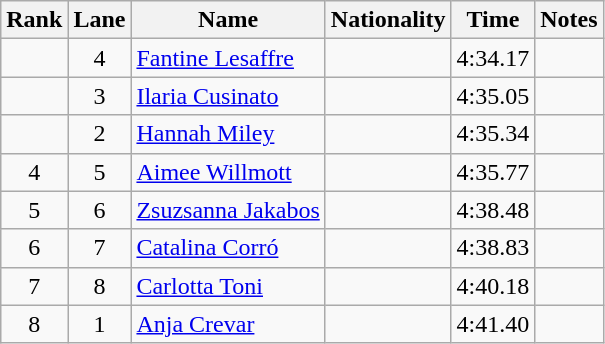<table class="wikitable sortable" style="text-align:center">
<tr>
<th>Rank</th>
<th>Lane</th>
<th>Name</th>
<th>Nationality</th>
<th>Time</th>
<th>Notes</th>
</tr>
<tr>
<td></td>
<td>4</td>
<td align=left><a href='#'>Fantine Lesaffre</a></td>
<td align=left></td>
<td>4:34.17</td>
<td></td>
</tr>
<tr>
<td></td>
<td>3</td>
<td align=left><a href='#'>Ilaria Cusinato</a></td>
<td align=left></td>
<td>4:35.05</td>
<td></td>
</tr>
<tr>
<td></td>
<td>2</td>
<td align=left><a href='#'>Hannah Miley</a></td>
<td align=left></td>
<td>4:35.34</td>
<td></td>
</tr>
<tr>
<td>4</td>
<td>5</td>
<td align=left><a href='#'>Aimee Willmott</a></td>
<td align=left></td>
<td>4:35.77</td>
<td></td>
</tr>
<tr>
<td>5</td>
<td>6</td>
<td align=left><a href='#'>Zsuzsanna Jakabos</a></td>
<td align=left></td>
<td>4:38.48</td>
<td></td>
</tr>
<tr>
<td>6</td>
<td>7</td>
<td align=left><a href='#'>Catalina Corró</a></td>
<td align=left></td>
<td>4:38.83</td>
<td></td>
</tr>
<tr>
<td>7</td>
<td>8</td>
<td align=left><a href='#'>Carlotta Toni</a></td>
<td align=left></td>
<td>4:40.18</td>
<td></td>
</tr>
<tr>
<td>8</td>
<td>1</td>
<td align=left><a href='#'>Anja Crevar</a></td>
<td align=left></td>
<td>4:41.40</td>
<td></td>
</tr>
</table>
